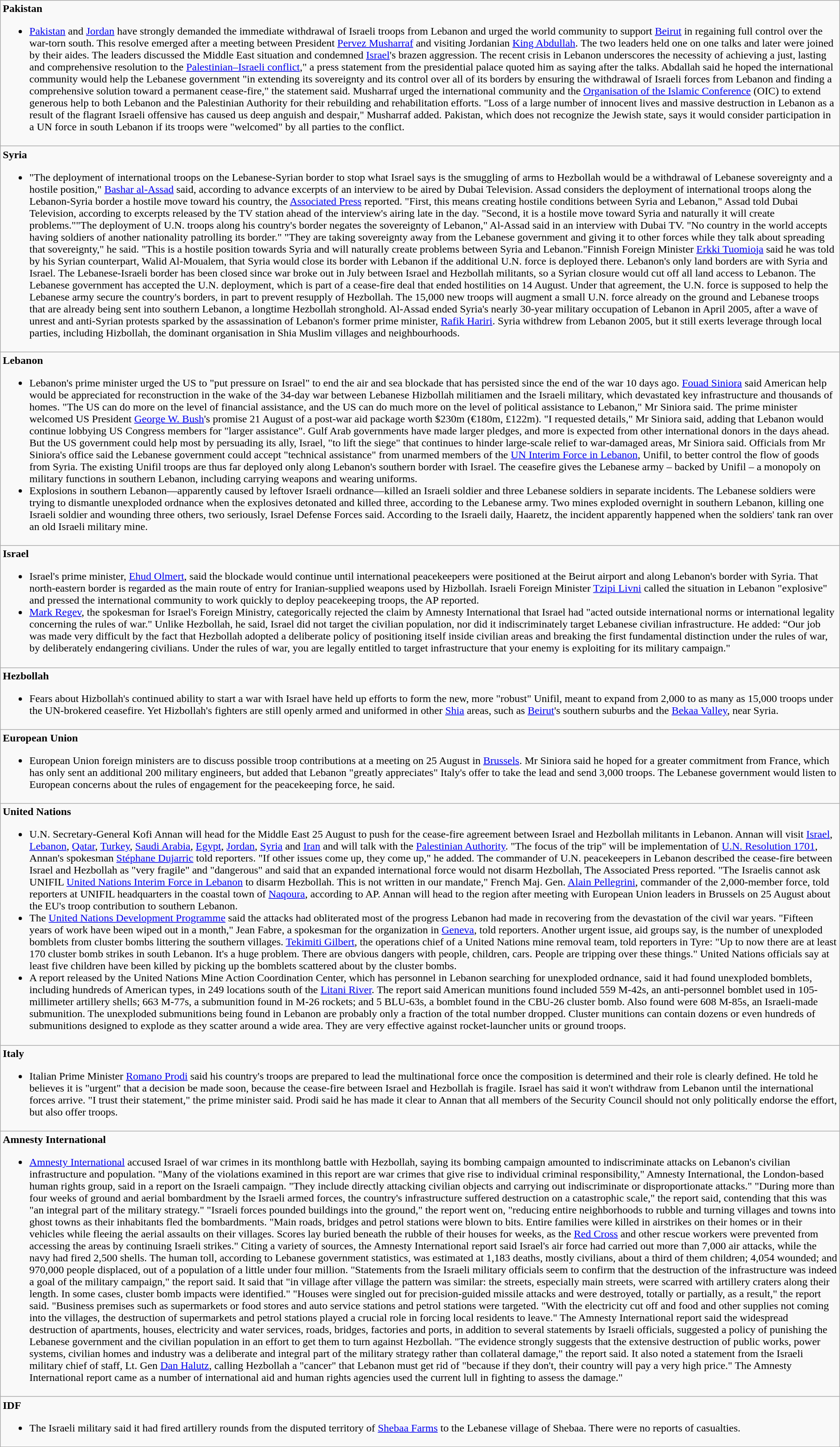<table width="100%" class="wikitable">
<tr>
<td><strong>Pakistan</strong><br><ul><li><a href='#'>Pakistan</a> and <a href='#'>Jordan</a> have strongly demanded the immediate withdrawal of Israeli troops from Lebanon and urged the world community to support <a href='#'>Beirut</a> in regaining full control over the war-torn south. This resolve emerged after a meeting between President <a href='#'>Pervez Musharraf</a> and visiting Jordanian <a href='#'>King Abdullah</a>. The two leaders held one on one talks and later were joined by their aides. The leaders discussed the Middle East situation and condemned <a href='#'>Israel</a>'s brazen aggression. The recent crisis in Lebanon underscores the necessity of achieving a just, lasting and comprehensive resolution to the <a href='#'>Palestinian–Israeli conflict</a>," a press statement from the presidential palace quoted him as saying after the talks. Abdallah said he hoped the international community would help the Lebanese government "in extending its sovereignty and its control over all of its borders by ensuring the withdrawal of Israeli forces from Lebanon and finding a comprehensive solution toward a permanent cease-fire," the statement said. Musharraf urged the international community and the <a href='#'>Organisation of the Islamic Conference</a> (OIC) to extend generous help to both Lebanon and the Palestinian Authority for their rebuilding and rehabilitation efforts. "Loss of a large number of innocent lives and massive destruction in Lebanon as a result of the flagrant Israeli offensive has caused us deep anguish and despair," Musharraf added. Pakistan, which does not recognize the Jewish state, says it would consider participation in a UN force in south Lebanon if its troops were "welcomed" by all parties to the conflict.</li></ul></td>
</tr>
<tr>
<td><strong>Syria</strong><br><ul><li>"The deployment of international troops on the Lebanese-Syrian border to stop what Israel says is the smuggling of arms to Hezbollah would be a withdrawal of Lebanese sovereignty and a hostile position," <a href='#'>Bashar al-Assad</a> said, according to advance excerpts of an interview to be aired by Dubai Television. Assad considers the deployment of international troops along the Lebanon-Syria border a hostile move toward his country, the <a href='#'>Associated Press</a> reported. "First, this means creating hostile conditions between Syria and Lebanon," Assad told Dubai Television, according to excerpts released by the TV station ahead of the interview's airing late in the day. "Second, it is a hostile move toward Syria and naturally it will create problems.""The deployment of U.N. troops along his country's border negates the sovereignty of Lebanon," Al-Assad said in an interview with Dubai TV. "No country in the world accepts having soldiers of another nationality patrolling its border." "They are taking sovereignty away from the Lebanese government and giving it to other forces while they talk about spreading that sovereignty," he said. "This is a hostile position towards Syria and will naturally create problems between Syria and Lebanon."Finnish Foreign Minister <a href='#'>Erkki Tuomioja</a> said he was told by his Syrian counterpart, Walid Al-Moualem, that Syria would close its border with Lebanon if the additional U.N. force is deployed there. Lebanon's only land borders are with Syria and Israel. The Lebanese-Israeli border has been closed since war broke out in July between Israel and Hezbollah militants, so a Syrian closure would cut off all land access to Lebanon. The Lebanese government has accepted the U.N. deployment, which is part of a cease-fire deal that ended hostilities on 14 August. Under that agreement, the U.N. force is supposed to help the Lebanese army secure the country's borders, in part to prevent resupply of Hezbollah. The 15,000 new troops will augment a small U.N. force already on the ground and Lebanese troops that are already being sent into southern Lebanon, a longtime Hezbollah stronghold. Al-Assad ended Syria's nearly 30-year military occupation of Lebanon in April 2005, after a wave of unrest and anti-Syrian protests sparked by the assassination of Lebanon's former prime minister, <a href='#'>Rafik Hariri</a>. Syria withdrew from Lebanon 2005, but it still exerts leverage through local parties, including Hizbollah, the dominant organisation in Shia Muslim villages and neighbourhoods.</li></ul></td>
</tr>
<tr>
<td><strong>Lebanon</strong><br><ul><li>Lebanon's prime minister urged the US to "put pressure on Israel" to end the air and sea blockade that has persisted since the end of the war 10 days ago. <a href='#'>Fouad Siniora</a> said American help would be appreciated for reconstruction in the wake of the 34-day war between Lebanese Hizbollah militiamen and the Israeli military, which devastated key infrastructure and thousands of homes. "The US can do more on the level of financial assistance, and the US can do much more on the level of political assistance to Lebanon," Mr Siniora said. The prime minister welcomed US President <a href='#'>George W. Bush</a>'s promise 21 August of a post-war aid package worth $230m (€180m, £122m). "I requested details," Mr Siniora said, adding that Lebanon would continue lobbying US Congress members for "larger assistance". Gulf Arab governments have made larger pledges, and more is expected from other international donors in the days ahead. But the US government could help most by persuading its ally, Israel, "to lift the siege" that continues to hinder large-scale relief to war-damaged areas, Mr Siniora said. Officials from Mr Siniora's office said the Lebanese government could accept "technical assistance" from unarmed members of the <a href='#'>UN Interim Force in Lebanon</a>, Unifil, to better control the flow of goods from Syria. The existing Unifil troops are thus far deployed only along Lebanon's southern border with Israel. The ceasefire gives the Lebanese army – backed by Unifil – a monopoly on military functions in southern Lebanon, including carrying weapons and wearing uniforms.</li><li>Explosions in southern Lebanon—apparently caused by leftover Israeli ordnance—killed an Israeli soldier and three Lebanese soldiers in separate incidents. The Lebanese soldiers were trying to dismantle unexploded ordnance when the explosives detonated and killed three, according to the Lebanese army. Two mines exploded overnight in southern Lebanon, killing one Israeli soldier and wounding three others, two seriously, Israel Defense Forces said. According to the Israeli daily, Haaretz, the incident apparently happened when the soldiers' tank ran over an old Israeli military mine.</li></ul></td>
</tr>
<tr>
<td><strong>Israel</strong><br><ul><li>Israel's prime minister, <a href='#'>Ehud Olmert</a>, said the blockade would continue until international peacekeepers were positioned at the Beirut airport and along Lebanon's border with Syria. That north-eastern border is regarded as the main route of entry for Iranian-supplied weapons used by Hizbollah. Israeli Foreign Minister <a href='#'>Tzipi Livni</a> called the situation in Lebanon "explosive" and pressed the international community to work quickly to deploy peacekeeping troops, the AP reported.</li><li><a href='#'>Mark Regev</a>, the spokesman for Israel's Foreign Ministry, categorically rejected the claim by Amnesty International that Israel had "acted outside international norms or international legality concerning the rules of war." Unlike Hezbollah, he said, Israel did not target the civilian population, nor did it indiscriminately target Lebanese civilian infrastructure. He added: “Our job was made very difficult by the fact that Hezbollah adopted a deliberate policy of positioning itself inside civilian areas and breaking the first fundamental distinction under the rules of war, by deliberately endangering civilians. Under the rules of war, you are legally entitled to target infrastructure that your enemy is exploiting for its military campaign."</li></ul></td>
</tr>
<tr>
<td><strong>Hezbollah</strong><br><ul><li>Fears about Hizbollah's continued ability to start a war with Israel have held up efforts to form the new, more "robust" Unifil, meant to expand from 2,000 to as many as 15,000 troops under the UN-brokered ceasefire. Yet Hizbollah's fighters are still openly armed and uniformed in other <a href='#'>Shia</a> areas, such as <a href='#'>Beirut</a>'s southern suburbs and the <a href='#'>Bekaa Valley</a>, near Syria.</li></ul></td>
</tr>
<tr>
<td><strong>European Union</strong><br><ul><li>European Union foreign ministers are to discuss possible troop contributions at a meeting on 25 August in <a href='#'>Brussels</a>. Mr Siniora said he hoped for a greater commitment from France, which has only sent an additional 200 military engineers, but added that Lebanon "greatly appreciates" Italy's offer to take the lead and send 3,000 troops. The Lebanese government would listen to European concerns about the rules of engagement for the peacekeeping force, he said.</li></ul></td>
</tr>
<tr>
<td><strong>United Nations</strong><br><ul><li>U.N. Secretary-General Kofi Annan will head for the Middle East 25 August to push for the cease-fire agreement between Israel and Hezbollah militants in Lebanon. Annan will visit <a href='#'>Israel</a>, <a href='#'>Lebanon</a>, <a href='#'>Qatar</a>, <a href='#'>Turkey</a>, <a href='#'>Saudi Arabia</a>, <a href='#'>Egypt</a>, <a href='#'>Jordan</a>, <a href='#'>Syria</a> and <a href='#'>Iran</a> and will talk with the <a href='#'>Palestinian Authority</a>. "The focus of the trip" will be implementation of <a href='#'>U.N. Resolution 1701</a>, Annan's spokesman <a href='#'>Stéphane Dujarric</a> told reporters. "If other issues come up, they come up," he added. The commander of U.N. peacekeepers in Lebanon described the cease-fire between Israel and Hezbollah as "very fragile" and "dangerous" and said that an expanded international force would not disarm Hezbollah, The Associated Press reported. "The Israelis cannot ask UNIFIL <a href='#'>United Nations Interim Force in Lebanon</a> to disarm Hezbollah. This is not written in our mandate," French Maj. Gen. <a href='#'>Alain Pellegrini</a>, commander of the 2,000-member force, told reporters at UNIFIL headquarters in the coastal town of <a href='#'>Naqoura</a>, according to AP. Annan will head to the region after meeting with European Union leaders in Brussels on 25 August about the EU's troop contribution to southern Lebanon.</li><li>The <a href='#'>United Nations Development Programme</a> said the attacks had obliterated most of the progress Lebanon had made in recovering from the devastation of the civil war years. "Fifteen years of work have been wiped out in a month," Jean Fabre, a spokesman for the organization in <a href='#'>Geneva</a>, told reporters. Another urgent issue, aid groups say, is the number of unexploded bomblets from cluster bombs littering the southern villages. <a href='#'>Tekimiti Gilbert</a>, the operations chief of a United Nations mine removal team, told reporters in Tyre: "Up to now there are at least 170 cluster bomb strikes in south Lebanon. It's a huge problem. There are obvious dangers with people, children, cars. People are tripping over these things." United Nations officials say at least five children have been killed by picking up the bomblets scattered about by the cluster bombs.</li><li>A report released by the United Nations Mine Action Coordination Center, which has personnel in Lebanon searching for unexploded ordnance, said it had found unexploded bomblets, including hundreds of American types, in 249 locations south of the <a href='#'>Litani River</a>. The report said American munitions found included 559 M-42s, an anti-personnel bomblet used in 105-millimeter artillery shells; 663 M-77s, a submunition found in M-26 rockets; and 5 BLU-63s, a bomblet found in the CBU-26 cluster bomb. Also found were 608 M-85s, an Israeli-made submunition. The unexploded submunitions being found in Lebanon are probably only a fraction of the total number dropped. Cluster munitions can contain dozens or even hundreds of submunitions designed to explode as they scatter around a wide area. They are very effective against rocket-launcher units or ground troops.</li></ul></td>
</tr>
<tr>
<td><strong>Italy</strong><br><ul><li>Italian Prime Minister <a href='#'>Romano Prodi</a> said his country's troops are prepared to lead the multinational force once the composition is determined and their role is clearly defined. He told he believes it is "urgent" that a decision be made soon, because the cease-fire between Israel and Hezbollah is fragile. Israel has said it won't withdraw from Lebanon until the international forces arrive. "I trust their statement," the prime minister said. Prodi said he has made it clear to Annan that all members of the Security Council should not only politically endorse the effort, but also offer troops.</li></ul></td>
</tr>
<tr>
<td><strong>Amnesty International</strong><br><ul><li><a href='#'>Amnesty International</a> accused Israel of war crimes in its monthlong battle with Hezbollah, saying its bombing campaign amounted to indiscriminate attacks on Lebanon's civilian infrastructure and population. "Many of the violations examined in this report are war crimes that give rise to individual criminal responsibility," Amnesty International, the London-based human rights group, said in a report on the Israeli campaign. "They include directly attacking civilian objects and carrying out indiscriminate or disproportionate attacks." "During more than four weeks of ground and aerial bombardment by the Israeli armed forces, the country's infrastructure suffered destruction on a catastrophic scale," the report said, contending that this was "an integral part of the military strategy." "Israeli forces pounded buildings into the ground," the report went on, "reducing entire neighborhoods to rubble and turning villages and towns into ghost towns as their inhabitants fled the bombardments. "Main roads, bridges and petrol stations were blown to bits. Entire families were killed in airstrikes on their homes or in their vehicles while fleeing the aerial assaults on their villages. Scores lay buried beneath the rubble of their houses for weeks, as the <a href='#'>Red Cross</a> and other rescue workers were prevented from accessing the areas by continuing Israeli strikes." Citing a variety of sources, the Amnesty International report said Israel's air force had carried out more than 7,000 air attacks, while the navy had fired 2,500 shells. The human toll, according to Lebanese government statistics, was estimated at 1,183 deaths, mostly civilians, about a third of them children; 4,054 wounded; and 970,000 people displaced, out of a population of a little under four million. "Statements from the Israeli military officials seem to confirm that the destruction of the infrastructure was indeed a goal of the military campaign," the report said. It said that "in village after village the pattern was similar: the streets, especially main streets, were scarred with artillery craters along their length. In some cases, cluster bomb impacts were identified." "Houses were singled out for precision-guided missile attacks and were destroyed, totally or partially, as a result," the report said. "Business premises such as supermarkets or food stores and auto service stations and petrol stations were targeted. "With the electricity cut off and food and other supplies not coming into the villages, the destruction of supermarkets and petrol stations played a crucial role in forcing local residents to leave." The Amnesty International report said the widespread destruction of apartments, houses, electricity and water services, roads, bridges, factories and ports, in addition to several statements by Israeli officials, suggested a policy of punishing the Lebanese government and the civilian population in an effort to get them to turn against Hezbollah. "The evidence strongly suggests that the extensive destruction of public works, power systems, civilian homes and industry was a deliberate and integral part of the military strategy rather than collateral damage," the report said. It also noted a statement from the Israeli military chief of staff, Lt. Gen <a href='#'>Dan Halutz</a>, calling Hezbollah a "cancer" that Lebanon must get rid of "because if they don't, their country will pay a very high price." The Amnesty International report came as a number of international aid and human rights agencies used the current lull in fighting to assess the damage."</li></ul></td>
</tr>
<tr>
<td><strong>IDF</strong><br><ul><li>The Israeli military said it had fired artillery rounds from the disputed territory of <a href='#'>Shebaa Farms</a> to the Lebanese village of Shebaa. There were no reports of casualties.</li></ul></td>
</tr>
</table>
